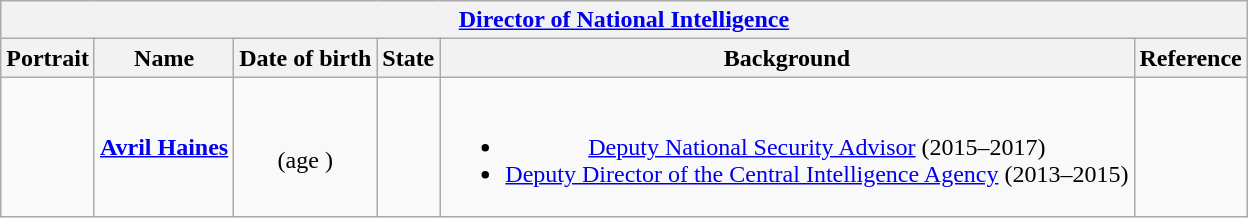<table class="wikitable collapsible" style="text-align:center;">
<tr>
<th colspan="6"><a href='#'>Director of National Intelligence</a></th>
</tr>
<tr>
<th>Portrait</th>
<th>Name</th>
<th>Date of birth</th>
<th>State</th>
<th>Background</th>
<th>Reference</th>
</tr>
<tr>
<td></td>
<td><strong><a href='#'>Avril Haines</a></strong></td>
<td><br>(age )</td>
<td></td>
<td><br><ul><li><a href='#'>Deputy National Security Advisor</a> (2015–2017)</li><li><a href='#'>Deputy Director of the Central Intelligence Agency</a> (2013–2015)</li></ul></td>
<td></td>
</tr>
</table>
